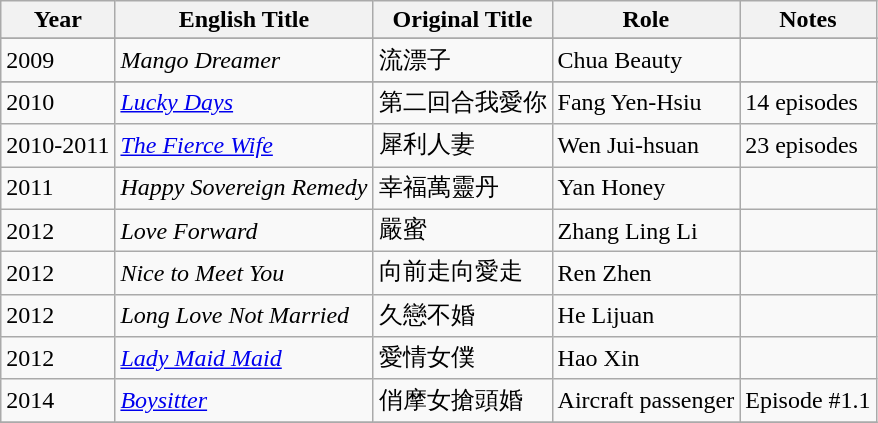<table class = "wikitable sortable">
<tr>
<th>Year</th>
<th>English Title</th>
<th>Original Title</th>
<th>Role</th>
<th class = "unsortable">Notes</th>
</tr>
<tr>
</tr>
<tr>
<td>2009</td>
<td><em>Mango Dreamer</em></td>
<td>流漂子</td>
<td>Chua Beauty</td>
<td></td>
</tr>
<tr>
</tr>
<tr>
<td>2010</td>
<td><em><a href='#'>Lucky Days</a></em></td>
<td>第二回合我愛你</td>
<td>Fang Yen-Hsiu</td>
<td>14 episodes</td>
</tr>
<tr>
<td>2010-2011</td>
<td><em><a href='#'>The Fierce Wife</a></em></td>
<td>犀利人妻</td>
<td>Wen Jui-hsuan</td>
<td>23 episodes</td>
</tr>
<tr>
<td>2011</td>
<td><em>Happy Sovereign Remedy</em></td>
<td>幸福萬靈丹</td>
<td>Yan Honey</td>
<td></td>
</tr>
<tr>
<td>2012</td>
<td><em>Love Forward</em></td>
<td>嚴蜜</td>
<td>Zhang Ling Li</td>
<td></td>
</tr>
<tr>
<td>2012</td>
<td><em>Nice to Meet You</em></td>
<td>向前走向愛走</td>
<td>Ren Zhen</td>
<td></td>
</tr>
<tr>
<td>2012</td>
<td><em>Long Love Not Married</em></td>
<td>久戀不婚</td>
<td>He Lijuan</td>
<td></td>
</tr>
<tr>
<td>2012</td>
<td><em><a href='#'>Lady Maid Maid</a></em></td>
<td>愛情女僕</td>
<td>Hao Xin</td>
<td></td>
</tr>
<tr>
<td>2014</td>
<td><em><a href='#'>Boysitter</a></em></td>
<td>俏摩女搶頭婚</td>
<td>Aircraft passenger</td>
<td>Episode #1.1</td>
</tr>
<tr>
</tr>
</table>
